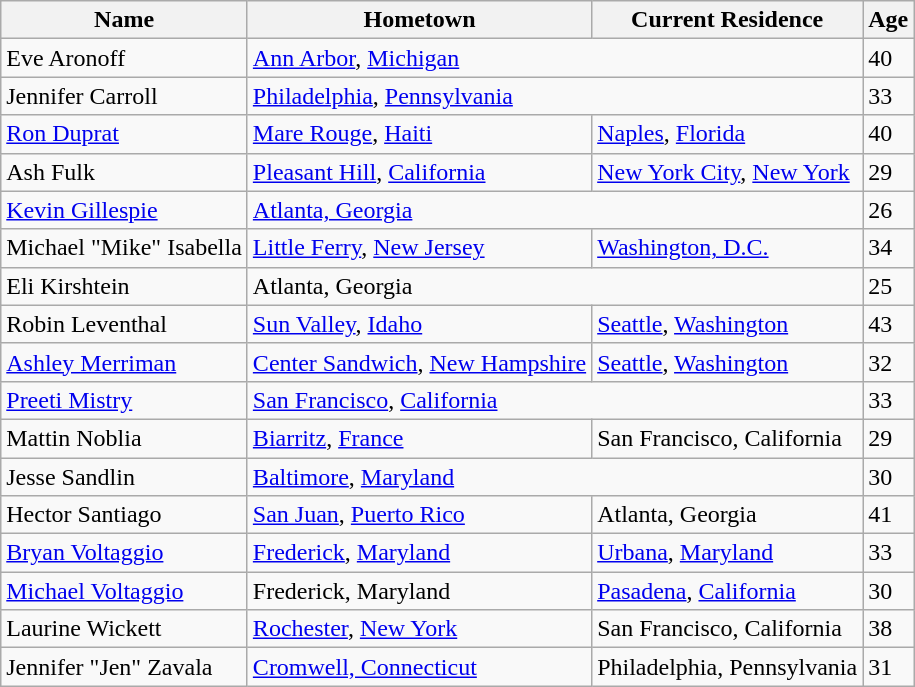<table class="wikitable sortable">
<tr>
<th>Name</th>
<th>Hometown</th>
<th>Current Residence</th>
<th>Age</th>
</tr>
<tr>
<td>Eve Aronoff</td>
<td colspan="2"><a href='#'>Ann Arbor</a>, <a href='#'>Michigan</a></td>
<td>40</td>
</tr>
<tr>
<td>Jennifer Carroll</td>
<td colspan="2"><a href='#'>Philadelphia</a>, <a href='#'>Pennsylvania</a></td>
<td>33</td>
</tr>
<tr>
<td><a href='#'>Ron Duprat</a></td>
<td><a href='#'>Mare Rouge</a>, <a href='#'>Haiti</a></td>
<td><a href='#'>Naples</a>, <a href='#'>Florida</a></td>
<td>40</td>
</tr>
<tr>
<td>Ash Fulk</td>
<td><a href='#'>Pleasant Hill</a>, <a href='#'>California</a></td>
<td><a href='#'>New York City</a>, <a href='#'>New York</a></td>
<td>29</td>
</tr>
<tr>
<td><a href='#'>Kevin Gillespie</a></td>
<td colspan="2"><a href='#'>Atlanta, Georgia</a></td>
<td>26</td>
</tr>
<tr>
<td>Michael "Mike" Isabella</td>
<td><a href='#'>Little Ferry</a>, <a href='#'>New Jersey</a></td>
<td><a href='#'>Washington, D.C.</a></td>
<td>34</td>
</tr>
<tr>
<td>Eli Kirshtein</td>
<td colspan="2">Atlanta, Georgia</td>
<td>25</td>
</tr>
<tr>
<td>Robin Leventhal</td>
<td><a href='#'>Sun Valley</a>, <a href='#'>Idaho</a></td>
<td><a href='#'>Seattle</a>, <a href='#'>Washington</a></td>
<td>43</td>
</tr>
<tr>
<td><a href='#'>Ashley Merriman</a></td>
<td><a href='#'>Center Sandwich</a>, <a href='#'>New Hampshire</a></td>
<td><a href='#'>Seattle</a>, <a href='#'>Washington</a></td>
<td>32</td>
</tr>
<tr>
<td><a href='#'>Preeti Mistry</a></td>
<td colspan="2"><a href='#'>San Francisco</a>, <a href='#'>California</a></td>
<td>33</td>
</tr>
<tr>
<td>Mattin Noblia</td>
<td><a href='#'>Biarritz</a>, <a href='#'>France</a></td>
<td>San Francisco, California</td>
<td>29</td>
</tr>
<tr>
<td>Jesse Sandlin</td>
<td colspan="2"><a href='#'>Baltimore</a>, <a href='#'>Maryland</a></td>
<td>30</td>
</tr>
<tr>
<td>Hector Santiago</td>
<td><a href='#'>San Juan</a>, <a href='#'>Puerto Rico</a></td>
<td>Atlanta, Georgia</td>
<td>41</td>
</tr>
<tr>
<td><a href='#'>Bryan Voltaggio</a></td>
<td><a href='#'>Frederick</a>, <a href='#'>Maryland</a></td>
<td><a href='#'>Urbana</a>, <a href='#'>Maryland</a></td>
<td>33</td>
</tr>
<tr>
<td><a href='#'>Michael Voltaggio</a></td>
<td>Frederick, Maryland</td>
<td><a href='#'>Pasadena</a>, <a href='#'>California</a></td>
<td>30</td>
</tr>
<tr>
<td>Laurine Wickett</td>
<td><a href='#'>Rochester</a>, <a href='#'>New York</a></td>
<td>San Francisco, California</td>
<td>38</td>
</tr>
<tr>
<td>Jennifer "Jen" Zavala</td>
<td><a href='#'>Cromwell, Connecticut</a></td>
<td>Philadelphia, Pennsylvania</td>
<td>31</td>
</tr>
</table>
